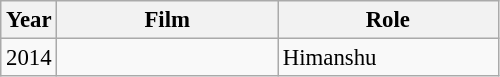<table class="wikitable" style="font-size: 95%;">
<tr>
<th>Year</th>
<th width=140>Film</th>
<th width=140>Role</th>
</tr>
<tr>
<td>2014</td>
<td></td>
<td>Himanshu</td>
</tr>
</table>
